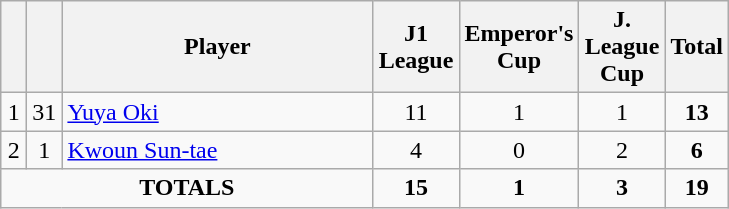<table class="wikitable sortable" style="text-align:center">
<tr>
<th width=10></th>
<th width=10></th>
<th width=200>Player</th>
<th width=50>J1 League</th>
<th width=50>Emperor's Cup</th>
<th width=50>J. League Cup</th>
<th>Total</th>
</tr>
<tr>
<td>1</td>
<td>31</td>
<td align="left"> <a href='#'>Yuya Oki</a></td>
<td>11</td>
<td>1</td>
<td>1</td>
<td><strong>13</strong></td>
</tr>
<tr>
<td>2</td>
<td>1</td>
<td align="left"> <a href='#'>Kwoun Sun-tae</a></td>
<td>4</td>
<td>0</td>
<td>2</td>
<td><strong>6</strong></td>
</tr>
<tr>
<td colspan="3"><strong>TOTALS</strong></td>
<td><strong>15</strong></td>
<td><strong>1</strong></td>
<td><strong>3</strong></td>
<td><strong>19</strong></td>
</tr>
</table>
